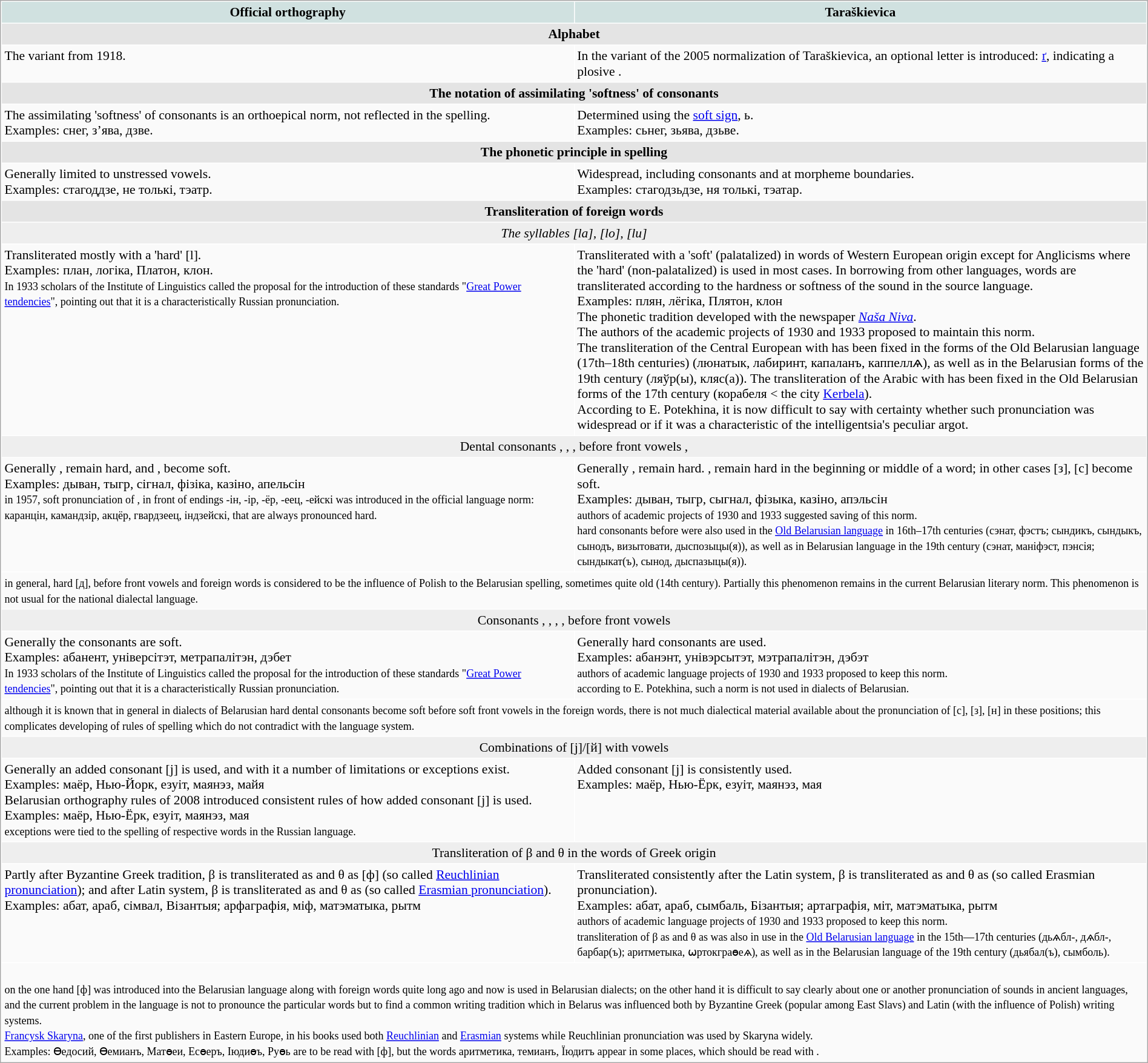<table cellspacing="1" cellpadding="3" style="margin: 0 0 1em 0; border: solid darkgray; border-width: 1px 1px 1px 1px; font-size: 90%; background-color: #fff;">
<tr bgcolor=#D0E1E0 align="center">
<td style="width: 50%"><strong>Official orthography</strong></td>
<td style="width: 50%"><strong>Taraškievica</strong></td>
</tr>
<tr style="background:#E4E4E4;" align="center">
<td colspan="2"><strong>Alphabet</strong></td>
</tr>
<tr style="background:#FAFAFA;" align="left">
<td valign="top" style="padding-right: 10px;">The variant from 1918.</td>
<td valign="top">In the variant of the 2005 normalization of Taraškievica, an optional letter is introduced: <a href='#'>ґ</a>, indicating a plosive .</td>
</tr>
<tr style="background:#E4E4E4;" align="center">
<td colspan="2"><strong>The notation of assimilating 'softness' of consonants</strong></td>
</tr>
<tr style="background:#FAFAFA;" align="left">
<td valign="top" style="padding-right: 10px;">The assimilating 'softness' of consonants is an orthoepical norm, not reflected in the spelling.<br>Examples: снег, з’ява, дзве.</td>
<td valign="top">Determined using the <a href='#'>soft sign</a>, ь.<br>Examples: сьнег, зьява, дзьве.</td>
</tr>
<tr style="background:#E4E4E4;" align="center">
<td colspan="2"><strong>The phonetic principle in spelling</strong></td>
</tr>
<tr style="background:#FAFAFA;" align="left">
<td valign="top" style="padding-right: 10px;">Generally limited to unstressed vowels.<br>Examples: стагоддзе, не толькі, тэатр.</td>
<td valign="top">Widespread, including consonants and at morpheme boundaries.<br>Examples: стагодзьдзе, ня толькі, тэатар.</td>
</tr>
<tr style="background:#E4E4E4;" align="center">
<td colspan="2"><strong>Transliteration of foreign words</strong></td>
</tr>
<tr style="background:#EEEEEE;" align="center">
<td colspan="2"><em>The syllables [la], [lo], [lu]</em></td>
</tr>
<tr style="background:#FAFAFA;" align="left">
<td valign="top" style="padding-right: 10px;">Transliterated mostly with a 'hard' [l].<br>Examples: план, логіка, Платон, клон.<br><small> In 1933 scholars of the Institute of Linguistics called the proposal for the introduction of these standards "<a href='#'>Great Power tendencies</a>", pointing out that it is a characteristically Russian pronunciation.</small></td>
<td valign="top">Transliterated with a 'soft' (palatalized)  in words of Western European origin except for Anglicisms where the 'hard' (non-palatalized)  is used in most cases. In borrowing from other languages, words are transliterated according to the hardness or softness of the sound in the source language.<br>Examples: плян, лёгіка, Плятон, клон<br> The phonetic tradition developed with the newspaper <em><a href='#'>Naša Niva</a></em>.<br> The authors of the academic projects of 1930 and 1933 proposed to maintain this norm.<br> The transliteration of the Central European  with  has been fixed in the forms of the Old Belarusian language (17th–18th centuries) (люнатык, лaбиринт, капалaнъ, каппеллѧ), as well as in the Belarusian forms of the 19th century (ляўр(ы), кляс(а)). The transliteration of the Arabic  with  has been fixed in the Old Belarusian forms of the 17th century (корабеля < the city <a href='#'>Kerbela</a>).<br> According to E. Potekhina, it is now difficult to say with certainty whether such pronunciation was widespread or if it was a characteristic of the intelligentsia's peculiar argot.</td>
</tr>
<tr style="background:#EEEEEE;" align="center">
<td colspan="2">Dental consonants  ,  ,  ,   before front vowels  ,  </td>
</tr>
<tr style="background:#FAFAFA;" align="left">
<td valign="top" style="padding-right: 10px;">Generally ,  remain hard, and ,  become soft.<br>Examples: дыван, тыгр, сігнал, фізіка, казіно, апельсін<br><small> in 1957, soft pronunciation of ,  in front of endings -ін, -ір, -ёр, -еец, -ейскі was introduced in the official language norm: каранцін, камандзір, акцёр, гвардзеец, індзейскі, that are always pronounced hard.</small></td>
<td valign="top">Generally ,  remain hard. ,  remain hard in the beginning or middle of a word; in other cases [з], [с] become soft.<br>Examples: дыван, тыгр, сыгнал, фізыка, казіно, апэльсін<br><small> authors of academic projects of 1930 and 1933 suggested saving of this norm.</small><br><small> hard consonants before  were also used in the <a href='#'>Old Belarusian language</a> in 16th–17th centuries (сэнат, фэстъ; сындикъ, сындыкъ, сынодъ, визытовати, дыспозыцы(я)), as well as in Belarusian language in the 19th century (сэнат, маніфэст, пэнсія; сындыкат(ъ), сынод, дыспазыцы(я)).</small></td>
</tr>
<tr style="background:#FAFAFA;" align="left">
<td colspan="2"><small> in general, hard [д],  before front vowels and foreign words is considered to be the influence of Polish to the Belarusian spelling, sometimes quite old (14th century). Partially this phenomenon remains in the current Belarusian literary norm. This phenomenon is not usual for the national dialectal language.</small></td>
</tr>
<tr style="background:#EEEEEE;" align="center">
<td colspan="2">Consonants  ,  ,  ,  ,   before front vowels  </td>
</tr>
<tr style="background:#FAFAFA;" align="left">
<td valign="top" style="padding-right: 10px;">Generally the consonants are soft.<br>Examples: абанент, універсітэт, метрапалітэн, дэбет<br><small> In 1933 scholars of the Institute of Linguistics called the proposal for the introduction of these standards "<a href='#'>Great Power tendencies</a>", pointing out that it is a characteristically Russian pronunciation.</small></td>
<td valign="top">Generally hard consonants are used.<br>Examples: абанэнт, унівэрсытэт, мэтрапалітэн, дэбэт<br><small> authors of academic language projects of 1930 and 1933 proposed to keep this norm.</small><br><small> according to E. Potekhina, such a norm is not used in dialects of Belarusian.</small></td>
</tr>
<tr style="background:#FAFAFA;" align="left">
<td colspan="2"><small> although it is known that in general in dialects of Belarusian hard dental consonants become soft before soft front vowels in the foreign words, there is not much dialectical material available about the pronunciation of [с], [з], [н] in these positions; this complicates developing of rules of spelling which do not contradict with the language system.</small></td>
</tr>
<tr style="background:#EEEEEE;" align="center">
<td colspan="2">Combinations of [j]/[й]  with vowels</td>
</tr>
<tr style="background:#FAFAFA;" align="left">
<td valign="top" style="padding-right: 10px;">Generally an added consonant [j] is used, and with it a number of limitations or exceptions exist.<br>Examples: маёр, Нью-Йорк, езуіт, маянэз, майя<br>Belarusian orthography rules of 2008 introduced consistent rules of how added consonant [j] is used.<br>Examples: маёр, Нью-Ёрк, езуіт, маянэз, мая<br><small> exceptions were tied to the spelling of respective words in the Russian language.</small></td>
<td valign="top">Added consonant [j] is consistently used.<br>Examples: маёр, Нью-Ёрк, езуіт, маянэз, мая</td>
</tr>
<tr style="background:#EEEEEE;" align="center">
<td colspan="2">Transliteration of β and θ in the words of Greek origin</td>
</tr>
<tr style="background:#FAFAFA;" align="left">
<td valign="top" style="padding-right: 10px;">Partly after Byzantine Greek tradition, β is transliterated as  and θ as [ф] (so called <a href='#'>Reuchlinian pronunciation</a>); and after Latin system, β is transliterated as  and θ as  (so called <a href='#'>Erasmian pronunciation</a>).<br>Examples: абат, араб, сімвал, Візантыя; арфаграфія, міф, матэматыка, рытм</td>
<td valign="top">Transliterated consistently after the Latin system, β is transliterated as  and θ as  (so called Erasmian pronunciation).<br>Examples: абат, араб, сымбаль, Бізантыя; артаграфія, міт, матэматыка, рытм<br><small> authors of academic language projects of 1930 and 1933 proposed to keep this norm.</small><br><small> transliteration of β as  and θ as  was also in use in the <a href='#'>Old Belarusian language</a> in the 15th—17th centuries (дьѧбл-, дѧбл-, барбар(ъ); аритметыка, ѡртокграѳеѧ), as well as in the Belarusian language of the 19th century (дьябал(ъ), сымболь).</small></td>
</tr>
<tr style="background:#FAFAFA;" align="left">
<td colspan="2"><br><small> on the one hand [ф] was introduced into the Belarusian language along with foreign words quite long ago and now is used in Belarusian dialects; on the other hand it is difficult to say clearly about one or another pronunciation of sounds in ancient languages, and the current problem in the language is not to pronounce the particular words but to find a common writing tradition which in Belarus was influenced both by Byzantine Greek (popular among East Slavs) and Latin (with the influence of Polish) writing systems.</small><br><small> <a href='#'>Francysk Skaryna</a>, one of the first publishers in Eastern Europe, in his books used both <a href='#'>Reuchlinian</a> and <a href='#'>Erasmian</a> systems while Reuchlinian pronunciation was used by Skaryna widely. <br>Examples: Ѳедосий, Ѳемианъ, Матѳеи, Есѳеръ, Іюдиѳъ, Руѳь are to be read with [ф], but the words аритметика, темианъ, Їюдитъ appear in some places, which should be read with .</small></td>
</tr>
</table>
